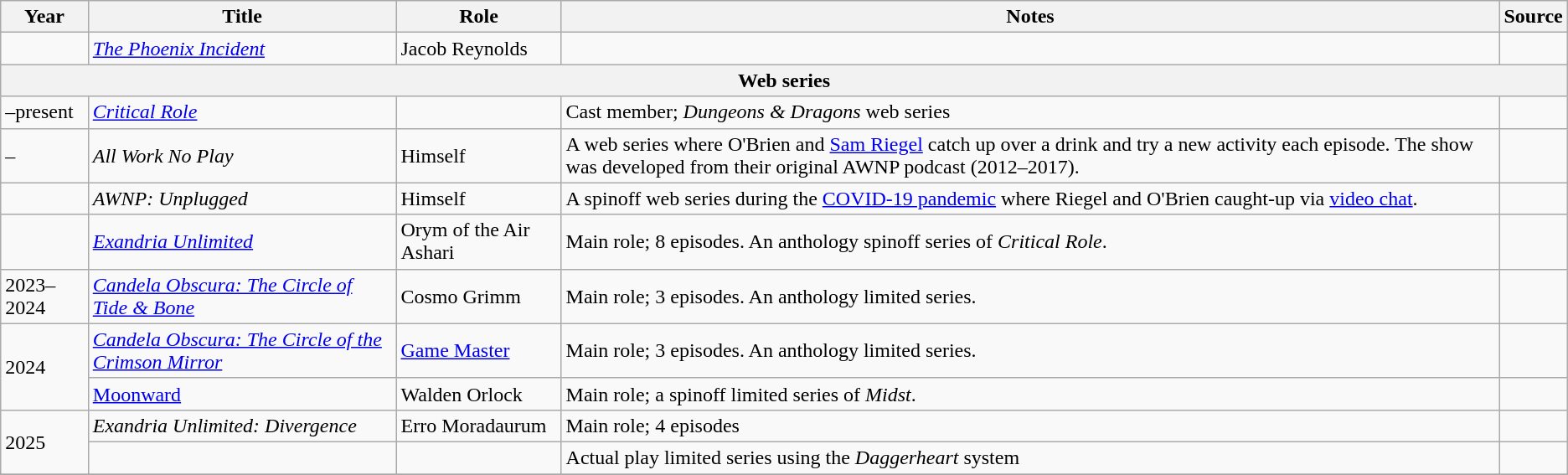<table class="wikitable sortable plainrowheaders">
<tr>
<th>Year</th>
<th>Title</th>
<th>Role</th>
<th class="unsortable">Notes</th>
<th class="unsortable">Source</th>
</tr>
<tr>
<td></td>
<td><em><a href='#'>The Phoenix Incident</a></em></td>
<td>Jacob Reynolds</td>
<td></td>
<td></td>
</tr>
<tr>
<th colspan="5">Web series</th>
</tr>
<tr>
<td>–present</td>
<td><em><a href='#'>Critical Role</a></em></td>
<td></td>
<td>Cast member; <em>Dungeons & Dragons</em> web series</td>
<td></td>
</tr>
<tr>
<td>–</td>
<td><em>All Work No Play</em></td>
<td>Himself</td>
<td>A web series where O'Brien and <a href='#'>Sam Riegel</a> catch up over a drink and try a new activity each episode. The show was developed from their original AWNP podcast (2012–2017).</td>
<td></td>
</tr>
<tr>
<td></td>
<td><em>AWNP: Unplugged</em></td>
<td>Himself</td>
<td>A spinoff web series during the <a href='#'>COVID-19 pandemic</a> where Riegel and O'Brien caught-up via <a href='#'>video chat</a>.</td>
<td></td>
</tr>
<tr>
<td></td>
<td><em><a href='#'>Exandria Unlimited</a></em></td>
<td>Orym of the Air Ashari</td>
<td>Main role; 8 episodes. An anthology spinoff series of <em>Critical Role</em>.</td>
<td></td>
</tr>
<tr>
<td>2023–2024</td>
<td><em><a href='#'>Candela Obscura: The Circle of Tide & Bone</a></em></td>
<td>Cosmo Grimm</td>
<td>Main role; 3 episodes. An anthology limited series.</td>
<td></td>
</tr>
<tr>
<td rowspan="2">2024</td>
<td><em><a href='#'>Candela Obscura: The Circle of the Crimson Mirror</a></em></td>
<td><a href='#'>Game Master</a></td>
<td>Main role; 3 episodes. An anthology limited series.</td>
<td></td>
</tr>
<tr>
<td><a href='#'>Moonward</a></td>
<td>Walden Orlock</td>
<td>Main role; a spinoff limited series of <em>Midst</em>.</td>
<td></td>
</tr>
<tr>
<td rowspan="2">2025</td>
<td><em>Exandria Unlimited: Divergence</em></td>
<td>Erro Moradaurum</td>
<td>Main role; 4 episodes</td>
<td></td>
</tr>
<tr>
<td></td>
<td></td>
<td>Actual play limited series using the <em>Daggerheart</em> system</td>
<td></td>
</tr>
<tr>
</tr>
</table>
